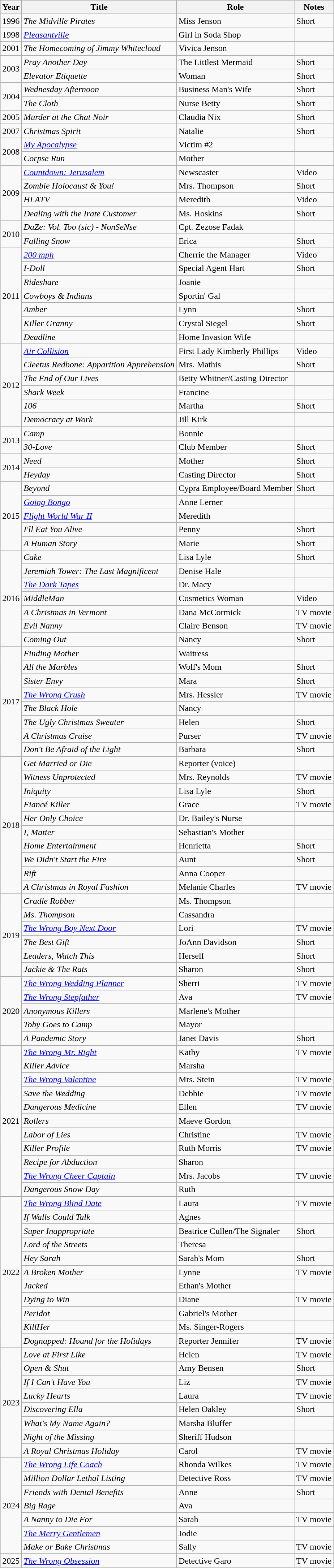<table class="wikitable sortable">
<tr>
<th>Year</th>
<th>Title</th>
<th>Role</th>
<th>Notes</th>
</tr>
<tr>
<td>1996</td>
<td><em>The Midville Pirates</em></td>
<td>Miss Jenson</td>
<td>Short</td>
</tr>
<tr>
<td>1998</td>
<td><em><a href='#'>Pleasantville</a></em></td>
<td>Girl in Soda Shop</td>
<td></td>
</tr>
<tr>
<td>2001</td>
<td><em>The Homecoming of Jimmy Whitecloud</em></td>
<td>Vivica Jenson</td>
<td></td>
</tr>
<tr>
<td rowspan="2">2003</td>
<td><em>Pray Another Day</em></td>
<td>The Littlest Mermaid</td>
<td>Short</td>
</tr>
<tr>
<td><em>Elevator Etiquette</em></td>
<td>Woman</td>
<td>Short</td>
</tr>
<tr>
<td rowspan="2">2004</td>
<td><em>Wednesday Afternoon</em></td>
<td>Business Man's Wife</td>
<td>Short</td>
</tr>
<tr>
<td><em>The Cloth</em></td>
<td>Nurse Betty</td>
<td>Short</td>
</tr>
<tr>
<td>2005</td>
<td><em>Murder at the Chat Noir</em></td>
<td>Claudia Nix</td>
<td>Short</td>
</tr>
<tr>
<td>2007</td>
<td><em>Christmas Spirit</em></td>
<td>Natalie</td>
<td>Short</td>
</tr>
<tr>
<td rowspan="2">2008</td>
<td><em><a href='#'>My Apocalypse</a></em></td>
<td>Victim #2</td>
<td></td>
</tr>
<tr>
<td><em>Corpse Run</em></td>
<td>Mother</td>
<td></td>
</tr>
<tr>
<td rowspan="4">2009</td>
<td><em><a href='#'>Countdown: Jerusalem</a></em></td>
<td>Newscaster</td>
<td>Video</td>
</tr>
<tr>
<td><em>Zombie Holocaust & You!</em></td>
<td>Mrs. Thompson</td>
<td>Short</td>
</tr>
<tr>
<td><em>HLATV</em></td>
<td>Meredith</td>
<td>Video</td>
</tr>
<tr>
<td><em>Dealing with the Irate Customer</em></td>
<td>Ms. Hoskins</td>
<td>Short</td>
</tr>
<tr>
<td rowspan="2">2010</td>
<td><em>DaZe: Vol. Too (sic) - NonSeNse</em></td>
<td>Cpt. Zezose Fadak</td>
<td></td>
</tr>
<tr>
<td><em>Falling Snow</em></td>
<td>Erica</td>
<td>Short</td>
</tr>
<tr>
<td rowspan="7">2011</td>
<td><em><a href='#'>200 mph</a></em></td>
<td>Cherrie the Manager</td>
<td>Video</td>
</tr>
<tr>
<td><em>I-Doll</em></td>
<td>Special Agent Hart</td>
<td>Short</td>
</tr>
<tr>
<td><em>Rideshare</em></td>
<td>Joanie</td>
<td></td>
</tr>
<tr>
<td><em>Cowboys & Indians</em></td>
<td>Sportin' Gal</td>
<td></td>
</tr>
<tr>
<td><em>Amber</em></td>
<td>Lynn</td>
<td>Short</td>
</tr>
<tr>
<td><em>Killer Granny</em></td>
<td>Crystal Siegel</td>
<td>Short</td>
</tr>
<tr>
<td><em>Deadline</em></td>
<td>Home Invasion Wife</td>
<td></td>
</tr>
<tr>
<td rowspan="6">2012</td>
<td><em><a href='#'>Air Collision</a></em></td>
<td>First Lady Kimberly Phillips</td>
<td>Video</td>
</tr>
<tr>
<td><em>Cleetus Redbone: Apparition Apprehension</em></td>
<td>Mrs. Mathis</td>
<td>Short</td>
</tr>
<tr>
<td><em>The End of Our Lives</em></td>
<td>Betty Whitner/Casting Director</td>
<td></td>
</tr>
<tr>
<td><em>Shark Week</em></td>
<td>Francine</td>
<td></td>
</tr>
<tr>
<td><em>106</em></td>
<td>Martha</td>
<td>Short</td>
</tr>
<tr>
<td><em>Democracy at Work</em></td>
<td>Jill Kirk</td>
<td></td>
</tr>
<tr>
<td rowspan="2">2013</td>
<td><em>Camp</em></td>
<td>Bonnie</td>
<td></td>
</tr>
<tr>
<td><em>30-Love</em></td>
<td>Club Member</td>
<td>Short</td>
</tr>
<tr>
<td rowspan="2">2014</td>
<td><em>Need</em></td>
<td>Mother</td>
<td>Short</td>
</tr>
<tr>
<td><em>Heyday</em></td>
<td>Casting Director</td>
<td>Short</td>
</tr>
<tr>
<td rowspan="5">2015</td>
<td><em>Beyond</em></td>
<td>Cypra Employee/Board Member</td>
<td>Short</td>
</tr>
<tr>
<td><em><a href='#'>Going Bongo</a></em></td>
<td>Anne Lerner</td>
<td></td>
</tr>
<tr>
<td><em><a href='#'>Flight World War II</a></em></td>
<td>Meredith</td>
<td></td>
</tr>
<tr>
<td><em>I'll Eat You Alive</em></td>
<td>Penny</td>
<td>Short</td>
</tr>
<tr>
<td><em>A Human Story</em></td>
<td>Marie</td>
<td>Short</td>
</tr>
<tr>
<td rowspan="7">2016</td>
<td><em>Cake</em></td>
<td>Lisa Lyle</td>
<td>Short</td>
</tr>
<tr>
<td><em>Jeremiah Tower: The Last Magnificent</em></td>
<td>Denise Hale</td>
<td></td>
</tr>
<tr>
<td><em><a href='#'>The Dark Tapes</a></em></td>
<td>Dr. Macy</td>
<td></td>
</tr>
<tr>
<td><em>MiddleMan</em></td>
<td>Cosmetics Woman</td>
<td>Video</td>
</tr>
<tr>
<td><em>A Christmas in Vermont</em></td>
<td>Dana McCormick</td>
<td>TV movie</td>
</tr>
<tr>
<td><em>Evil Nanny</em></td>
<td>Claire Benson</td>
<td>TV movie</td>
</tr>
<tr>
<td><em>Coming Out</em></td>
<td>Nancy</td>
<td>Short</td>
</tr>
<tr>
<td rowspan="8">2017</td>
<td><em>Finding Mother</em></td>
<td>Waitress</td>
<td></td>
</tr>
<tr>
<td><em>All the Marbles</em></td>
<td>Wolf's Mom</td>
<td>Short</td>
</tr>
<tr>
<td><em>Sister Envy</em></td>
<td>Mara</td>
<td>Short</td>
</tr>
<tr>
<td><em><a href='#'>The Wrong Crush</a></em></td>
<td>Mrs. Hessler</td>
<td>TV movie</td>
</tr>
<tr>
<td><em>The Black Hole</em></td>
<td>Nancy</td>
<td></td>
</tr>
<tr>
<td><em>The Ugly Christmas Sweater</em></td>
<td>Helen</td>
<td>Short</td>
</tr>
<tr>
<td><em>A Christmas Cruise</em></td>
<td>Purser</td>
<td>TV movie</td>
</tr>
<tr>
<td><em>Don't Be Afraid of the Light</em></td>
<td>Barbara</td>
<td>Short</td>
</tr>
<tr>
<td rowspan="10">2018</td>
<td><em>Get Married or Die</em></td>
<td>Reporter (voice)</td>
<td></td>
</tr>
<tr>
<td><em>Witness Unprotected</em></td>
<td>Mrs. Reynolds</td>
<td>TV movie</td>
</tr>
<tr>
<td><em>Iniquity</em></td>
<td>Lisa Lyle</td>
<td>Short</td>
</tr>
<tr>
<td><em>Fiancé Killer</em></td>
<td>Grace</td>
<td>TV movie</td>
</tr>
<tr>
<td><em>Her Only Choice</em></td>
<td>Dr. Bailey's Nurse</td>
<td></td>
</tr>
<tr>
<td><em>I, Matter</em></td>
<td>Sebastian's Mother</td>
<td></td>
</tr>
<tr>
<td><em>Home Entertainment</em></td>
<td>Henrietta</td>
<td>Short</td>
</tr>
<tr>
<td><em>We Didn't Start the Fire</em></td>
<td>Aunt</td>
<td>Short</td>
</tr>
<tr>
<td><em>Rift</em></td>
<td>Anna Cooper</td>
<td></td>
</tr>
<tr>
<td><em>A Christmas in Royal Fashion</em></td>
<td>Melanie Charles</td>
<td>TV movie</td>
</tr>
<tr>
<td rowspan="6">2019</td>
<td><em>Cradle Robber</em></td>
<td>Ms. Thompson</td>
<td></td>
</tr>
<tr>
<td><em>Ms. Thompson</em></td>
<td>Cassandra</td>
<td></td>
</tr>
<tr>
<td><em><a href='#'>The Wrong Boy Next Door</a></em></td>
<td>Lori</td>
<td>TV movie</td>
</tr>
<tr>
<td><em>The Best Gift</em></td>
<td>JoAnn Davidson</td>
<td>Short</td>
</tr>
<tr>
<td><em>Leaders, Watch This</em></td>
<td>Herself</td>
<td>Short</td>
</tr>
<tr>
<td><em>Jackie & The Rats</em></td>
<td>Sharon</td>
<td>Short</td>
</tr>
<tr>
<td rowspan="5">2020</td>
<td><em><a href='#'>The Wrong Wedding Planner</a></em></td>
<td>Sherri</td>
<td>TV movie</td>
</tr>
<tr>
<td><em><a href='#'>The Wrong Stepfather</a></em></td>
<td>Ava</td>
<td>TV movie</td>
</tr>
<tr>
<td><em>Anonymous Killers</em></td>
<td>Marlene's Mother</td>
<td></td>
</tr>
<tr>
<td><em>Toby Goes to Camp</em></td>
<td>Mayor</td>
<td></td>
</tr>
<tr>
<td><em>A Pandemic Story</em></td>
<td>Janet Davis</td>
<td>Short</td>
</tr>
<tr>
<td rowspan="11">2021</td>
<td><em><a href='#'>The Wrong Mr. Right</a></em></td>
<td>Kathy</td>
<td>TV movie</td>
</tr>
<tr>
<td><em>Killer Advice</em></td>
<td>Marsha</td>
<td></td>
</tr>
<tr>
<td><em><a href='#'>The Wrong Valentine</a></em></td>
<td>Mrs. Stein</td>
<td>TV movie</td>
</tr>
<tr>
<td><em>Save the Wedding</em></td>
<td>Debbie</td>
<td>TV movie</td>
</tr>
<tr>
<td><em>Dangerous Medicine</em></td>
<td>Ellen</td>
<td>TV movie</td>
</tr>
<tr>
<td><em>Rollers</em></td>
<td>Maeve Gordon</td>
<td></td>
</tr>
<tr>
<td><em>Labor of Lies</em></td>
<td>Christine</td>
<td>TV movie</td>
</tr>
<tr>
<td><em>Killer Profile</em></td>
<td>Ruth Morris</td>
<td>TV movie</td>
</tr>
<tr>
<td><em>Recipe for Abduction</em></td>
<td>Sharon</td>
<td></td>
</tr>
<tr>
<td><em><a href='#'>The Wrong Cheer Captain</a></em></td>
<td>Mrs. Jacobs</td>
<td>TV movie</td>
</tr>
<tr>
<td><em>Dangerous Snow Day</em></td>
<td>Ruth</td>
<td></td>
</tr>
<tr>
<td rowspan="11">2022</td>
<td><em><a href='#'>The Wrong Blind Date</a></em></td>
<td>Laura</td>
<td>TV movie</td>
</tr>
<tr>
<td><em>If Walls Could Talk</em></td>
<td>Agnes</td>
<td></td>
</tr>
<tr>
<td><em>Super Inappropriate</em></td>
<td>Beatrice Cullen/The Signaler</td>
<td>Short</td>
</tr>
<tr>
<td><em>Lord of the Streets</em></td>
<td>Theresa</td>
<td></td>
</tr>
<tr>
<td><em>Hey Sarah</em></td>
<td>Sarah's Mom</td>
<td>Short</td>
</tr>
<tr>
<td><em>A Broken Mother</em></td>
<td>Lynne</td>
<td>TV movie</td>
</tr>
<tr>
<td><em>Jacked</em></td>
<td>Ethan's Mother</td>
<td></td>
</tr>
<tr>
<td><em>Dying to Win</em></td>
<td>Diane</td>
<td>TV movie</td>
</tr>
<tr>
<td><em>Peridot</em></td>
<td>Gabriel's Mother</td>
<td></td>
</tr>
<tr>
<td><em>KillHer</em></td>
<td>Ms. Singer-Rogers</td>
<td></td>
</tr>
<tr>
<td><em>Dognapped: Hound for the Holidays</em></td>
<td>Reporter Jennifer</td>
<td>TV movie</td>
</tr>
<tr>
<td rowspan=8>2023</td>
<td><em>Love at First Like</em></td>
<td>Helen</td>
<td>TV movie</td>
</tr>
<tr>
<td><em>Open & Shut</em></td>
<td>Amy Bensen</td>
<td>Short</td>
</tr>
<tr>
<td><em>If I Can't Have You</em></td>
<td>Liz</td>
<td>TV movie</td>
</tr>
<tr>
<td><em>Lucky Hearts</em></td>
<td>Laura</td>
<td>TV movie</td>
</tr>
<tr>
<td><em>Discovering Ella</em></td>
<td>Helen Oakley</td>
<td>Short</td>
</tr>
<tr>
<td><em>What's My Name Again?</em></td>
<td>Marsha Bluffer</td>
<td></td>
</tr>
<tr>
<td><em>Night of the Missing</em></td>
<td>Sheriff Hudson</td>
<td></td>
</tr>
<tr>
<td><em>A Royal Christmas Holiday</em></td>
<td>Carol</td>
<td>TV movie</td>
</tr>
<tr>
<td rowspan=7>2024</td>
<td><em><a href='#'>The Wrong Life Coach</a></em></td>
<td>Rhonda Wilkes</td>
<td>TV movie</td>
</tr>
<tr>
<td><em>Million Dollar Lethal Listing</em></td>
<td>Detective Ross</td>
<td>TV movie</td>
</tr>
<tr>
<td><em>Friends with Dental Benefits</em></td>
<td>Anne</td>
<td>Short</td>
</tr>
<tr>
<td><em>Big Rage</em></td>
<td>Ava</td>
<td></td>
</tr>
<tr>
<td><em>A Nanny to Die For</em></td>
<td>Sarah</td>
<td>TV movie</td>
</tr>
<tr>
<td><em><a href='#'>The Merry Gentlemen</a></em></td>
<td>Jodie</td>
<td></td>
</tr>
<tr>
<td><em>Make or Bake Christmas</em></td>
<td>Sally</td>
<td>TV movie</td>
</tr>
<tr>
<td rowspan=1>2025</td>
<td><em><a href='#'>The Wrong Obsession</a></em></td>
<td>Detective Garo</td>
<td>TV movie</td>
</tr>
</table>
